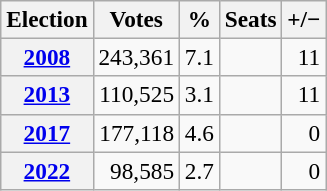<table class="wikitable" style="font-size:97%; text-align:right;">
<tr>
<th>Election</th>
<th>Votes</th>
<th>%</th>
<th>Seats</th>
<th>+/−</th>
</tr>
<tr>
<th><strong><a href='#'>2008</a></strong></th>
<td>243,361</td>
<td>7.1</td>
<td></td>
<td> 11</td>
</tr>
<tr>
<th><strong><a href='#'>2013</a></strong></th>
<td>110,525</td>
<td>3.1</td>
<td></td>
<td> 11</td>
</tr>
<tr>
<th><strong><a href='#'>2017</a></strong></th>
<td>177,118</td>
<td>4.6</td>
<td></td>
<td> 0</td>
</tr>
<tr>
<th><strong><a href='#'>2022</a></strong></th>
<td>98,585</td>
<td>2.7</td>
<td></td>
<td> 0</td>
</tr>
</table>
